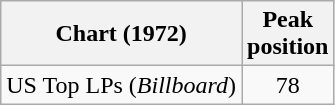<table class="wikitable">
<tr>
<th>Chart (1972)</th>
<th>Peak<br>position</th>
</tr>
<tr>
<td>US Top LPs (<em>Billboard</em>)</td>
<td align="center">78</td>
</tr>
</table>
